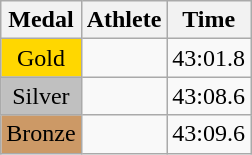<table class="wikitable">
<tr>
<th>Medal</th>
<th>Athlete</th>
<th>Time</th>
</tr>
<tr>
<td style="text-align:center;background-color:gold;">Gold</td>
<td></td>
<td>43:01.8</td>
</tr>
<tr>
<td style="text-align:center;background-color:silver;">Silver</td>
<td></td>
<td>43:08.6</td>
</tr>
<tr>
<td style="text-align:center;background-color:#CC9966;">Bronze</td>
<td></td>
<td>43:09.6</td>
</tr>
</table>
